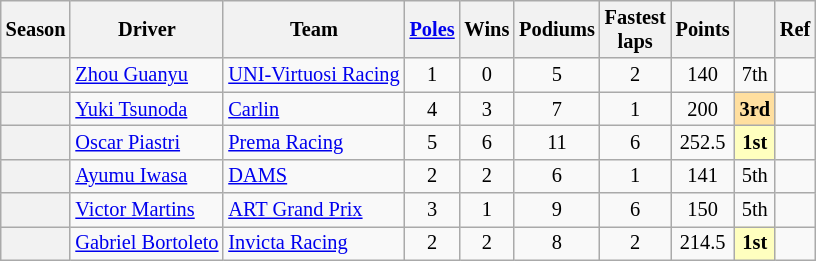<table class="wikitable sortable" style="font-size:85%; text-align:center;">
<tr>
<th scope=col>Season</th>
<th scope=col>Driver</th>
<th scope=col>Team</th>
<th scope=col><a href='#'>Poles</a></th>
<th scope=col>Wins</th>
<th scope=col>Podiums</th>
<th scope=col width="40">Fastest laps</th>
<th scope=col>Points</th>
<th scope=col></th>
<th scope=col class=unsortable>Ref</th>
</tr>
<tr>
<th></th>
<td align=left> <a href='#'>Zhou Guanyu</a></td>
<td align=left> <a href='#'>UNI-Virtuosi Racing</a></td>
<td>1</td>
<td>0</td>
<td>5</td>
<td>2</td>
<td>140</td>
<td>7th</td>
<td></td>
</tr>
<tr>
<th></th>
<td align=left> <a href='#'>Yuki Tsunoda</a></td>
<td align=left> <a href='#'>Carlin</a></td>
<td>4</td>
<td>3</td>
<td>7</td>
<td>1</td>
<td>200</td>
<td style="background:#FFDF9F;"><strong>3rd</strong></td>
<td></td>
</tr>
<tr>
<th></th>
<td align=left> <a href='#'>Oscar Piastri</a></td>
<td align=left> <a href='#'>Prema Racing</a></td>
<td>5</td>
<td>6</td>
<td>11</td>
<td>6</td>
<td>252.5</td>
<td style="background:#FFFFBF;"><strong>1st</strong></td>
<td></td>
</tr>
<tr>
<th></th>
<td align=left> <a href='#'>Ayumu Iwasa</a></td>
<td align=left> <a href='#'>DAMS</a></td>
<td>2</td>
<td>2</td>
<td>6</td>
<td>1</td>
<td>141</td>
<td>5th</td>
<td></td>
</tr>
<tr>
<th></th>
<td align=left> <a href='#'>Victor Martins</a></td>
<td align=left> <a href='#'>ART Grand Prix</a></td>
<td>3</td>
<td>1</td>
<td>9</td>
<td>6</td>
<td>150</td>
<td>5th</td>
<td></td>
</tr>
<tr>
<th></th>
<td align=left> <a href='#'>Gabriel Bortoleto</a></td>
<td align=left> <a href='#'>Invicta Racing</a></td>
<td>2</td>
<td>2</td>
<td>8</td>
<td>2</td>
<td>214.5</td>
<td style="background:#FFFFBF;"><strong>1st</strong></td>
<td></td>
</tr>
</table>
